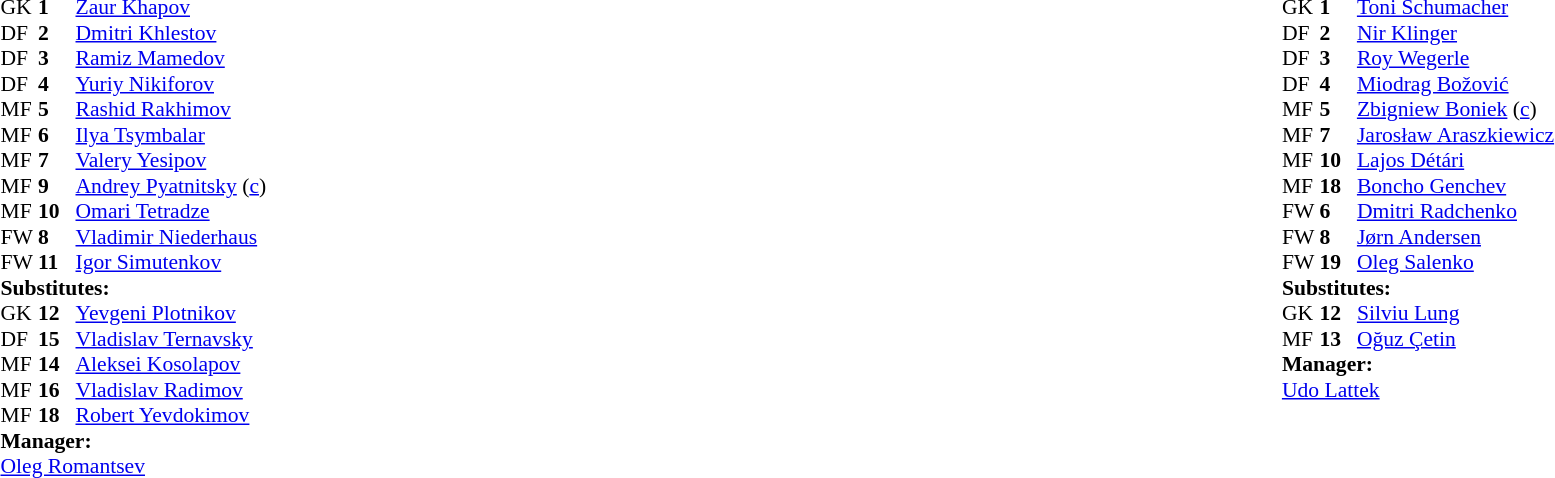<table width="100%">
<tr>
<td valign="top" width="40%"><br><table style="font-size:90%" cellspacing="0" cellpadding="0">
<tr>
<th width=25></th>
<th width=25></th>
</tr>
<tr>
<td>GK</td>
<td><strong>1</strong></td>
<td><a href='#'>Zaur Khapov</a></td>
</tr>
<tr>
<td>DF</td>
<td><strong>2</strong></td>
<td><a href='#'>Dmitri Khlestov</a></td>
</tr>
<tr>
<td>DF</td>
<td><strong>3</strong></td>
<td><a href='#'>Ramiz Mamedov</a></td>
<td></td>
<td></td>
</tr>
<tr>
<td>DF</td>
<td><strong>4</strong></td>
<td><a href='#'>Yuriy Nikiforov</a></td>
</tr>
<tr>
<td>MF</td>
<td><strong>5</strong></td>
<td><a href='#'>Rashid Rakhimov</a></td>
<td></td>
<td></td>
</tr>
<tr>
<td>MF</td>
<td><strong>6</strong></td>
<td><a href='#'>Ilya Tsymbalar</a></td>
</tr>
<tr>
<td>MF</td>
<td><strong>7</strong></td>
<td><a href='#'>Valery Yesipov</a></td>
<td></td>
<td></td>
</tr>
<tr>
<td>MF</td>
<td><strong>9</strong></td>
<td><a href='#'>Andrey Pyatnitsky</a> (<a href='#'>c</a>)</td>
</tr>
<tr>
<td>MF</td>
<td><strong>10</strong></td>
<td><a href='#'>Omari Tetradze</a></td>
</tr>
<tr>
<td>FW</td>
<td><strong>8</strong></td>
<td><a href='#'>Vladimir Niederhaus</a></td>
<td></td>
<td></td>
</tr>
<tr>
<td>FW</td>
<td><strong>11</strong></td>
<td><a href='#'>Igor Simutenkov</a></td>
</tr>
<tr>
<td colspan=3><strong>Substitutes:</strong></td>
</tr>
<tr>
<td>GK</td>
<td><strong>12</strong></td>
<td><a href='#'>Yevgeni Plotnikov</a></td>
</tr>
<tr>
<td>DF</td>
<td><strong>15</strong></td>
<td><a href='#'>Vladislav Ternavsky</a></td>
<td></td>
<td></td>
</tr>
<tr>
<td>MF</td>
<td><strong>14</strong></td>
<td><a href='#'>Aleksei Kosolapov</a></td>
<td></td>
<td></td>
</tr>
<tr>
<td>MF</td>
<td><strong>16</strong></td>
<td><a href='#'>Vladislav Radimov</a></td>
<td></td>
<td></td>
</tr>
<tr>
<td>MF</td>
<td><strong>18</strong></td>
<td><a href='#'>Robert Yevdokimov</a></td>
<td></td>
<td></td>
</tr>
<tr>
<td colspan=3><strong>Manager:</strong></td>
</tr>
<tr>
<td colspan=3><a href='#'>Oleg Romantsev</a></td>
</tr>
</table>
</td>
<td valign="top"></td>
<td valign="top" width="50%"><br><table style="font-size:90%; margin:auto" cellspacing="0" cellpadding="0">
<tr>
<th width=25></th>
<th width=25></th>
</tr>
<tr>
<td>GK</td>
<td><strong>1</strong></td>
<td> <a href='#'>Toni Schumacher</a></td>
<td></td>
<td></td>
</tr>
<tr>
<td>DF</td>
<td><strong>2</strong></td>
<td> <a href='#'>Nir Klinger</a></td>
<td></td>
<td></td>
<td></td>
<td></td>
<td></td>
</tr>
<tr>
<td>DF</td>
<td><strong>3</strong></td>
<td> <a href='#'>Roy Wegerle</a></td>
</tr>
<tr>
<td>DF</td>
<td><strong>4</strong></td>
<td> <a href='#'>Miodrag Božović</a></td>
</tr>
<tr>
<td>MF</td>
<td><strong>5</strong></td>
<td> <a href='#'>Zbigniew Boniek</a> (<a href='#'>c</a>)</td>
<td></td>
</tr>
<tr>
<td>MF</td>
<td><strong>7</strong></td>
<td> <a href='#'>Jarosław Araszkiewicz</a></td>
</tr>
<tr>
<td>MF</td>
<td><strong>10</strong></td>
<td> <a href='#'>Lajos Détári</a></td>
</tr>
<tr>
<td>MF</td>
<td><strong>18</strong></td>
<td> <a href='#'>Boncho Genchev</a></td>
<td></td>
<td></td>
<td></td>
</tr>
<tr>
<td>FW</td>
<td><strong>6</strong></td>
<td> <a href='#'>Dmitri Radchenko</a></td>
<td></td>
<td></td>
<td></td>
<td></td>
</tr>
<tr>
<td>FW</td>
<td><strong>8</strong></td>
<td> <a href='#'>Jørn Andersen</a></td>
</tr>
<tr>
<td>FW</td>
<td><strong>19</strong></td>
<td> <a href='#'>Oleg Salenko</a></td>
<td></td>
<td></td>
<td></td>
<td></td>
<td></td>
</tr>
<tr>
<td colspan=3><strong>Substitutes:</strong></td>
</tr>
<tr>
<td>GK</td>
<td><strong>12</strong></td>
<td> <a href='#'>Silviu Lung</a></td>
<td></td>
<td></td>
</tr>
<tr>
<td>MF</td>
<td><strong>13</strong></td>
<td> <a href='#'>Oğuz Çetin</a></td>
<td></td>
<td></td>
</tr>
<tr>
<td colspan=3><strong>Manager:</strong></td>
</tr>
<tr>
<td colspan=3> <a href='#'>Udo Lattek</a></td>
</tr>
</table>
</td>
</tr>
</table>
